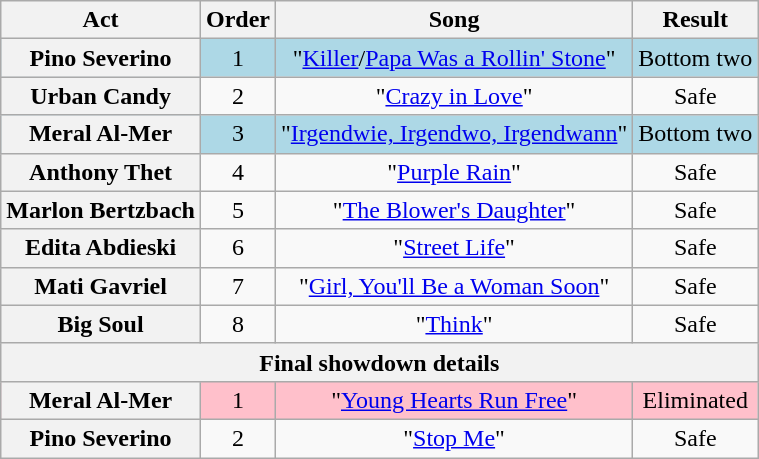<table class="wikitable plainrowheaders" style="text-align:center;">
<tr>
<th scope="col">Act</th>
<th scope="col">Order</th>
<th scope="col">Song</th>
<th scope="col">Result</th>
</tr>
<tr bgcolor="lightblue">
<th scope="row">Pino Severino</th>
<td>1</td>
<td>"<a href='#'>Killer</a>/<a href='#'>Papa Was a Rollin' Stone</a>"</td>
<td>Bottom two</td>
</tr>
<tr>
<th scope="row">Urban Candy</th>
<td>2</td>
<td>"<a href='#'>Crazy in Love</a>"</td>
<td>Safe</td>
</tr>
<tr bgcolor="lightblue">
<th scope="row">Meral Al-Mer</th>
<td>3</td>
<td>"<a href='#'>Irgendwie, Irgendwo, Irgendwann</a>"</td>
<td>Bottom two</td>
</tr>
<tr>
<th scope="row">Anthony Thet</th>
<td>4</td>
<td>"<a href='#'>Purple Rain</a>"</td>
<td>Safe</td>
</tr>
<tr>
<th scope="row">Marlon Bertzbach</th>
<td>5</td>
<td>"<a href='#'>The Blower's Daughter</a>"</td>
<td>Safe</td>
</tr>
<tr>
<th scope="row">Edita Abdieski</th>
<td>6</td>
<td>"<a href='#'>Street Life</a>"</td>
<td>Safe</td>
</tr>
<tr>
<th scope="row">Mati Gavriel</th>
<td>7</td>
<td>"<a href='#'>Girl, You'll Be a Woman Soon</a>"</td>
<td>Safe</td>
</tr>
<tr>
<th scope="row">Big Soul</th>
<td>8</td>
<td>"<a href='#'>Think</a>"</td>
<td>Safe</td>
</tr>
<tr>
<th colspan="4">Final showdown details</th>
</tr>
<tr style="background:pink;">
<th scope="row">Meral Al-Mer</th>
<td>1</td>
<td>"<a href='#'>Young Hearts Run Free</a>"</td>
<td>Eliminated</td>
</tr>
<tr>
<th scope="row">Pino Severino</th>
<td>2</td>
<td>"<a href='#'>Stop Me</a>"</td>
<td>Safe</td>
</tr>
</table>
